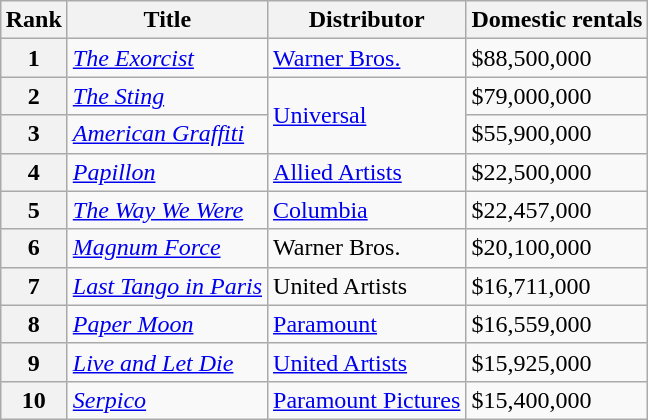<table class="wikitable sortable" style="margin:auto; margin:auto;">
<tr>
<th>Rank</th>
<th>Title</th>
<th>Distributor</th>
<th>Domestic rentals</th>
</tr>
<tr>
<th style="text-align:center;">1</th>
<td><em><a href='#'>The Exorcist</a></em></td>
<td><a href='#'>Warner Bros.</a></td>
<td>$88,500,000</td>
</tr>
<tr>
<th style="text-align:center;">2</th>
<td><em><a href='#'>The Sting</a></em></td>
<td rowspan="2"><a href='#'>Universal</a></td>
<td>$79,000,000</td>
</tr>
<tr>
<th style="text-align:center;">3</th>
<td><em><a href='#'>American Graffiti</a></em></td>
<td>$55,900,000</td>
</tr>
<tr>
<th style="text-align:center;">4</th>
<td><em><a href='#'>Papillon</a></em></td>
<td><a href='#'>Allied Artists</a></td>
<td>$22,500,000</td>
</tr>
<tr>
<th style="text-align:center;">5</th>
<td><em><a href='#'>The Way We Were</a></em></td>
<td><a href='#'>Columbia</a></td>
<td>$22,457,000</td>
</tr>
<tr>
<th style="text-align:center;">6</th>
<td><em><a href='#'>Magnum Force</a></em></td>
<td>Warner Bros.</td>
<td>$20,100,000</td>
</tr>
<tr>
<th style="text-align:center;">7</th>
<td><em><a href='#'>Last Tango in Paris</a></em></td>
<td>United Artists</td>
<td>$16,711,000</td>
</tr>
<tr>
<th style="text-align:center;">8</th>
<td><em><a href='#'>Paper Moon</a></em></td>
<td><a href='#'>Paramount</a></td>
<td>$16,559,000</td>
</tr>
<tr>
<th style="text-align:center;">9</th>
<td><em><a href='#'>Live and Let Die</a></em></td>
<td><a href='#'>United Artists</a></td>
<td>$15,925,000</td>
</tr>
<tr>
<th style="text-align:center;">10</th>
<td><em><a href='#'>Serpico</a></em></td>
<td><a href='#'>Paramount Pictures</a></td>
<td>$15,400,000</td>
</tr>
</table>
